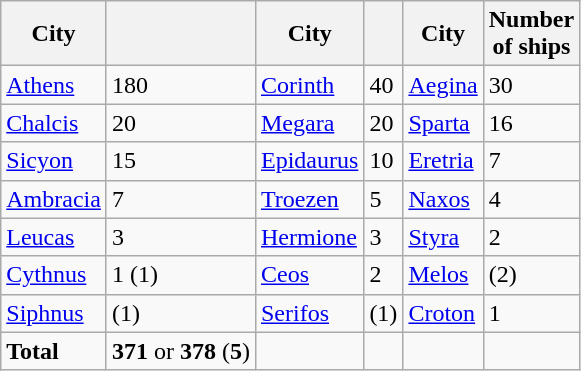<table class="wikitable">
<tr>
<th>City</th>
<th Number ></th>
<th>City</th>
<th Number ></th>
<th>City</th>
<th>Number <br> of ships</th>
</tr>
<tr>
<td><a href='#'>Athens</a></td>
<td>180</td>
<td><a href='#'>Corinth</a></td>
<td>40</td>
<td><a href='#'>Aegina</a></td>
<td>30</td>
</tr>
<tr>
<td><a href='#'>Chalcis</a></td>
<td>20</td>
<td><a href='#'>Megara</a></td>
<td>20</td>
<td><a href='#'>Sparta</a></td>
<td>16</td>
</tr>
<tr>
<td><a href='#'>Sicyon</a></td>
<td>15</td>
<td><a href='#'>Epidaurus</a></td>
<td>10</td>
<td><a href='#'>Eretria</a></td>
<td>7</td>
</tr>
<tr>
<td><a href='#'>Ambracia</a></td>
<td>7</td>
<td><a href='#'>Troezen</a></td>
<td>5</td>
<td><a href='#'>Naxos</a></td>
<td>4</td>
</tr>
<tr>
<td><a href='#'>Leucas</a></td>
<td>3</td>
<td><a href='#'>Hermione</a></td>
<td>3</td>
<td><a href='#'>Styra</a></td>
<td>2</td>
</tr>
<tr>
<td><a href='#'>Cythnus</a></td>
<td>1 (1)</td>
<td><a href='#'>Ceos</a></td>
<td>2</td>
<td><a href='#'>Melos</a></td>
<td>(2)</td>
</tr>
<tr>
<td><a href='#'>Siphnus</a></td>
<td>(1)</td>
<td><a href='#'>Serifos</a></td>
<td>(1)</td>
<td><a href='#'>Croton</a></td>
<td>1</td>
</tr>
<tr>
<td><strong>Total</strong></td>
<td><strong>371 </strong> or <strong>378</strong> (<strong>5</strong>)</td>
<td></td>
<td></td>
<td></td>
<td></td>
</tr>
</table>
